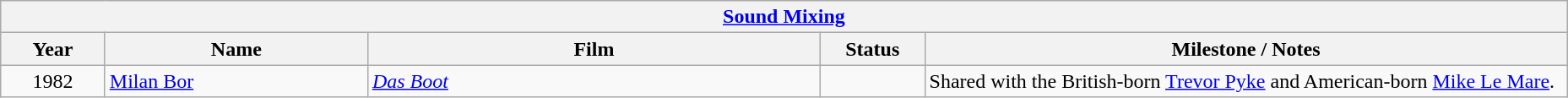<table class="wikitable" style="text-align: left">
<tr>
<th colspan=6 style="text-align:center;"><a href='#'>Sound Mixing</a></th>
</tr>
<tr>
<th style="width:075px;">Year</th>
<th style="width:200px;">Name</th>
<th style="width:350px;">Film</th>
<th style="width:075px;">Status</th>
<th style="width:500px;">Milestone / Notes</th>
</tr>
<tr>
<td style="text-align: center">1982</td>
<td><a href='#'>Milan Bor</a></td>
<td><em><a href='#'>Das Boot</a></em></td>
<td></td>
<td>Shared with the British-born <a href='#'>Trevor Pyke</a> and American-born <a href='#'>Mike Le Mare</a>.</td>
</tr>
</table>
